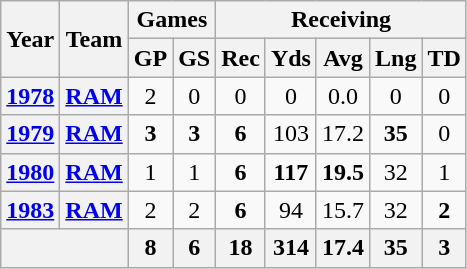<table class="wikitable" style="text-align:center">
<tr>
<th rowspan="2">Year</th>
<th rowspan="2">Team</th>
<th colspan="2">Games</th>
<th colspan="5">Receiving</th>
</tr>
<tr>
<th>GP</th>
<th>GS</th>
<th>Rec</th>
<th>Yds</th>
<th>Avg</th>
<th>Lng</th>
<th>TD</th>
</tr>
<tr>
<th><a href='#'>1978</a></th>
<th><a href='#'>RAM</a></th>
<td>2</td>
<td>0</td>
<td>0</td>
<td>0</td>
<td>0.0</td>
<td>0</td>
<td>0</td>
</tr>
<tr>
<th><a href='#'>1979</a></th>
<th><a href='#'>RAM</a></th>
<td><strong>3</strong></td>
<td><strong>3</strong></td>
<td><strong>6</strong></td>
<td>103</td>
<td>17.2</td>
<td><strong>35</strong></td>
<td>0</td>
</tr>
<tr>
<th><a href='#'>1980</a></th>
<th><a href='#'>RAM</a></th>
<td>1</td>
<td>1</td>
<td><strong>6</strong></td>
<td><strong>117</strong></td>
<td><strong>19.5</strong></td>
<td>32</td>
<td>1</td>
</tr>
<tr>
<th><a href='#'>1983</a></th>
<th><a href='#'>RAM</a></th>
<td>2</td>
<td>2</td>
<td><strong>6</strong></td>
<td>94</td>
<td>15.7</td>
<td>32</td>
<td><strong>2</strong></td>
</tr>
<tr>
<th colspan="2"></th>
<th>8</th>
<th>6</th>
<th>18</th>
<th>314</th>
<th>17.4</th>
<th>35</th>
<th>3</th>
</tr>
</table>
